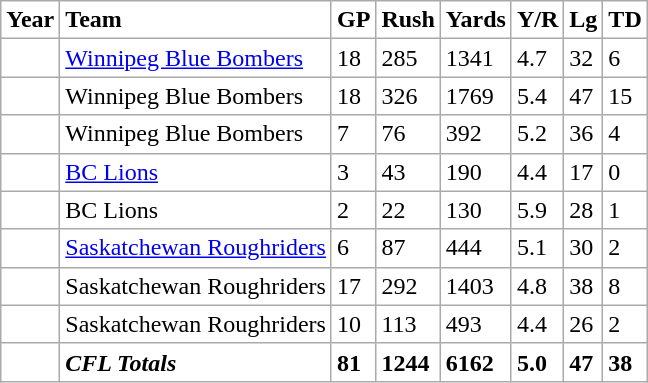<table class="wikitable" border=0 style="background: #FFFFFF;">
<tr>
<td><strong>Year</strong></td>
<td><strong>Team</strong></td>
<td><strong>GP</strong></td>
<td><strong>Rush</strong></td>
<td><strong>Yards</strong></td>
<td><strong>Y/R</strong></td>
<td><strong>Lg</strong></td>
<td><strong>TD</strong></td>
</tr>
<tr>
<td></td>
<td><a href='#'>Winnipeg Blue Bombers</a></td>
<td>18</td>
<td>285</td>
<td>1341</td>
<td>4.7</td>
<td>32</td>
<td>6</td>
</tr>
<tr>
<td></td>
<td>Winnipeg Blue Bombers</td>
<td>18</td>
<td>326</td>
<td>1769</td>
<td>5.4</td>
<td>47</td>
<td>15</td>
</tr>
<tr>
<td></td>
<td>Winnipeg Blue Bombers</td>
<td>7</td>
<td>76</td>
<td>392</td>
<td>5.2</td>
<td>36</td>
<td>4</td>
</tr>
<tr>
<td></td>
<td><a href='#'>BC Lions</a></td>
<td>3</td>
<td>43</td>
<td>190</td>
<td>4.4</td>
<td>17</td>
<td>0</td>
</tr>
<tr>
<td></td>
<td>BC Lions</td>
<td>2</td>
<td>22</td>
<td>130</td>
<td>5.9</td>
<td>28</td>
<td>1</td>
</tr>
<tr>
<td></td>
<td><a href='#'>Saskatchewan Roughriders</a></td>
<td>6</td>
<td>87</td>
<td>444</td>
<td>5.1</td>
<td>30</td>
<td>2</td>
</tr>
<tr>
<td></td>
<td>Saskatchewan Roughriders</td>
<td>17</td>
<td>292</td>
<td>1403</td>
<td>4.8</td>
<td>38</td>
<td>8</td>
</tr>
<tr>
<td></td>
<td>Saskatchewan Roughriders</td>
<td>10</td>
<td>113</td>
<td>493</td>
<td>4.4</td>
<td>26</td>
<td>2</td>
</tr>
<tr>
<td></td>
<td><strong><em>CFL Totals</em></strong></td>
<td><strong>81</strong></td>
<td><strong>1244</strong></td>
<td><strong>6162</strong></td>
<td><strong>5.0</strong></td>
<td><strong>47</strong></td>
<td><strong>38</strong></td>
</tr>
</table>
